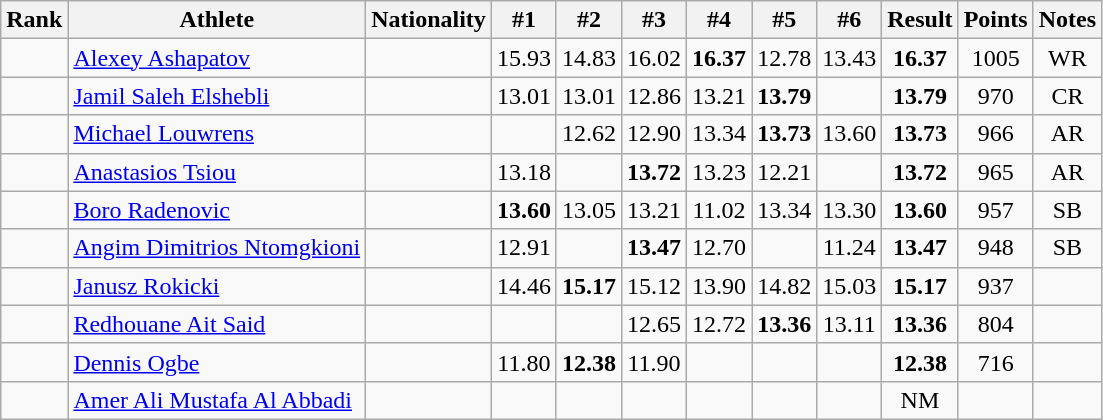<table class="wikitable sortable" style="text-align:center">
<tr>
<th>Rank</th>
<th>Athlete</th>
<th>Nationality</th>
<th>#1</th>
<th>#2</th>
<th>#3</th>
<th>#4</th>
<th>#5</th>
<th>#6</th>
<th>Result</th>
<th>Points</th>
<th>Notes</th>
</tr>
<tr>
<td></td>
<td align=left><a href='#'>Alexey Ashapatov</a></td>
<td align=left></td>
<td>15.93</td>
<td>14.83</td>
<td>16.02</td>
<td><strong>16.37</strong></td>
<td>12.78</td>
<td>13.43</td>
<td><strong>16.37</strong></td>
<td>1005</td>
<td>WR</td>
</tr>
<tr>
<td></td>
<td align=left><a href='#'>Jamil Saleh Elshebli</a></td>
<td align=left></td>
<td>13.01</td>
<td>13.01</td>
<td>12.86</td>
<td>13.21</td>
<td><strong>13.79</strong></td>
<td></td>
<td><strong>13.79</strong></td>
<td>970</td>
<td>CR</td>
</tr>
<tr>
<td></td>
<td align=left><a href='#'>Michael Louwrens</a></td>
<td align=left></td>
<td></td>
<td>12.62</td>
<td>12.90</td>
<td>13.34</td>
<td><strong>13.73</strong></td>
<td>13.60</td>
<td><strong>13.73</strong></td>
<td>966</td>
<td>AR</td>
</tr>
<tr>
<td></td>
<td align=left><a href='#'>Anastasios Tsiou</a></td>
<td align=left></td>
<td>13.18</td>
<td></td>
<td><strong>13.72</strong></td>
<td>13.23</td>
<td>12.21</td>
<td></td>
<td><strong>13.72</strong></td>
<td>965</td>
<td>AR</td>
</tr>
<tr>
<td></td>
<td align=left><a href='#'>Boro Radenovic</a></td>
<td align=left></td>
<td><strong>13.60</strong></td>
<td>13.05</td>
<td>13.21</td>
<td>11.02</td>
<td>13.34</td>
<td>13.30</td>
<td><strong>13.60</strong></td>
<td>957</td>
<td>SB</td>
</tr>
<tr>
<td></td>
<td align=left><a href='#'>Angim Dimitrios Ntomgkioni</a></td>
<td align=left></td>
<td>12.91</td>
<td></td>
<td><strong>13.47</strong></td>
<td>12.70</td>
<td></td>
<td>11.24</td>
<td><strong>13.47</strong></td>
<td>948</td>
<td>SB</td>
</tr>
<tr>
<td></td>
<td align=left><a href='#'>Janusz Rokicki</a></td>
<td align=left></td>
<td>14.46</td>
<td><strong>15.17</strong></td>
<td>15.12</td>
<td>13.90</td>
<td>14.82</td>
<td>15.03</td>
<td><strong>15.17</strong></td>
<td>937</td>
<td></td>
</tr>
<tr>
<td></td>
<td align=left><a href='#'>Redhouane Ait Said</a></td>
<td align=left></td>
<td></td>
<td></td>
<td>12.65</td>
<td>12.72</td>
<td><strong>13.36</strong></td>
<td>13.11</td>
<td><strong>13.36</strong></td>
<td>804</td>
<td></td>
</tr>
<tr>
<td></td>
<td align=left><a href='#'>Dennis Ogbe</a></td>
<td align=left></td>
<td>11.80</td>
<td><strong>12.38</strong></td>
<td>11.90</td>
<td></td>
<td></td>
<td></td>
<td><strong>12.38</strong></td>
<td>716</td>
<td></td>
</tr>
<tr>
<td></td>
<td align=left><a href='#'>Amer Ali Mustafa Al Abbadi</a></td>
<td align=left></td>
<td></td>
<td></td>
<td></td>
<td></td>
<td></td>
<td></td>
<td>NM</td>
<td></td>
<td></td>
</tr>
</table>
